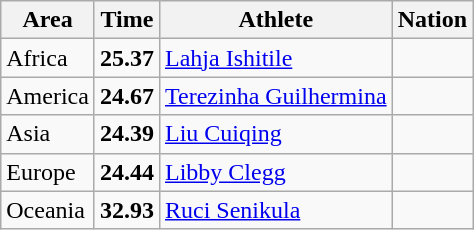<table class="wikitable">
<tr>
<th>Area</th>
<th>Time</th>
<th>Athlete</th>
<th>Nation</th>
</tr>
<tr>
<td>Africa</td>
<td><strong>25.37</strong></td>
<td><a href='#'>Lahja Ishitile</a></td>
<td></td>
</tr>
<tr>
<td>America</td>
<td><strong>24.67</strong></td>
<td><a href='#'>Terezinha Guilhermina</a></td>
<td></td>
</tr>
<tr>
<td>Asia</td>
<td><strong>24.39</strong> </td>
<td><a href='#'>Liu Cuiqing</a></td>
<td></td>
</tr>
<tr>
<td>Europe</td>
<td><strong>24.44</strong></td>
<td><a href='#'>Libby Clegg</a></td>
<td></td>
</tr>
<tr>
<td>Oceania</td>
<td><strong>32.93</strong></td>
<td><a href='#'>Ruci Senikula</a></td>
<td></td>
</tr>
</table>
